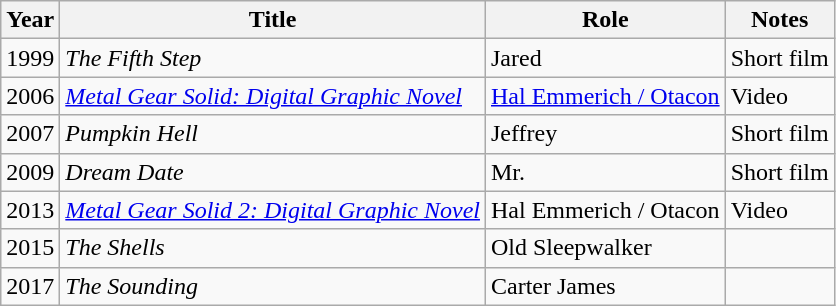<table class="wikitable sortable">
<tr>
<th>Year</th>
<th>Title</th>
<th>Role</th>
<th>Notes</th>
</tr>
<tr>
<td>1999</td>
<td><em>The Fifth Step</em></td>
<td>Jared</td>
<td>Short film</td>
</tr>
<tr>
<td>2006</td>
<td><em><a href='#'>Metal Gear Solid: Digital Graphic Novel</a></em></td>
<td><a href='#'>Hal Emmerich / Otacon</a></td>
<td>Video</td>
</tr>
<tr>
<td>2007</td>
<td><em>Pumpkin Hell</em></td>
<td>Jeffrey</td>
<td>Short film</td>
</tr>
<tr>
<td>2009</td>
<td><em>Dream Date</em></td>
<td>Mr.</td>
<td>Short film</td>
</tr>
<tr>
<td>2013</td>
<td><em><a href='#'>Metal Gear Solid 2: Digital Graphic Novel</a></em></td>
<td>Hal Emmerich / Otacon</td>
<td>Video</td>
</tr>
<tr>
<td>2015</td>
<td><em>The Shells</em></td>
<td>Old Sleepwalker</td>
<td></td>
</tr>
<tr>
<td>2017</td>
<td><em>The Sounding</em></td>
<td>Carter James</td>
<td></td>
</tr>
</table>
